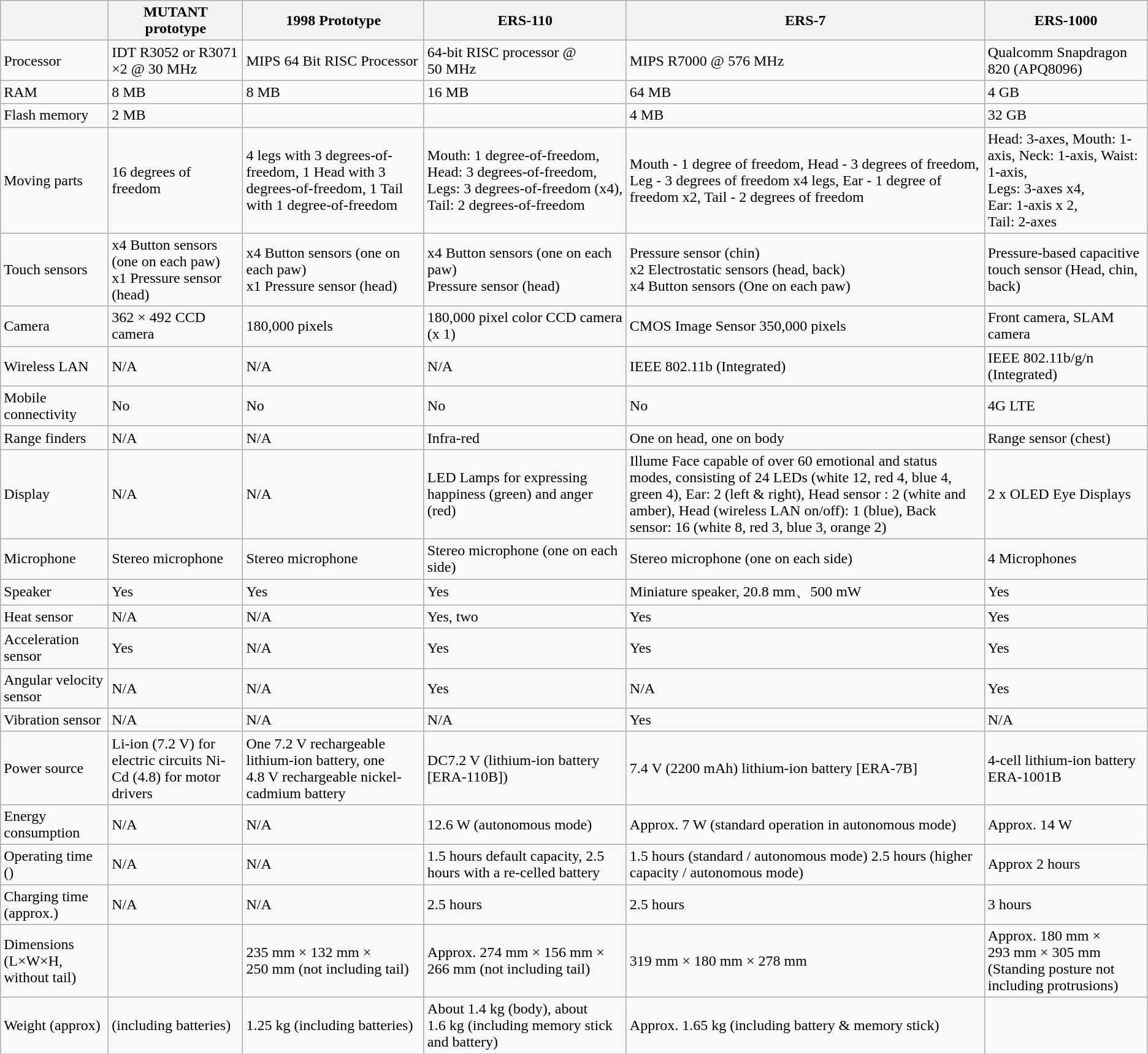<table class="wikitable">
<tr>
<th></th>
<th>MUTANT prototype</th>
<th>1998 Prototype</th>
<th>ERS-110</th>
<th>ERS-7</th>
<th>ERS-1000</th>
</tr>
<tr>
<td>Processor</td>
<td>IDT R3052 or R3071 ×2 @ 30 MHz</td>
<td>MIPS 64 Bit RISC Processor</td>
<td>64-bit RISC processor @ 50 MHz</td>
<td>MIPS R7000 @ 576 MHz</td>
<td>Qualcomm Snapdragon 820 (APQ8096)</td>
</tr>
<tr>
<td>RAM</td>
<td>8 MB</td>
<td>8 MB</td>
<td>16 MB</td>
<td>64 MB</td>
<td>4 GB</td>
</tr>
<tr>
<td>Flash memory</td>
<td>2 MB</td>
<td></td>
<td></td>
<td>4 MB</td>
<td>32 GB</td>
</tr>
<tr>
<td>Moving parts</td>
<td>16 degrees of freedom</td>
<td>4 legs with 3 degrees-of-freedom, 1 Head with 3 degrees-of-freedom, 1 Tail with 1 degree-of-freedom</td>
<td>Mouth: 1 degree-of-freedom, Head: 3 degrees-of-freedom, Legs: 3 degrees-of-freedom (x4), Tail: 2 degrees-of-freedom</td>
<td>Mouth - 1 degree of freedom, Head - 3 degrees of freedom, Leg - 3 degrees of freedom x4 legs, Ear - 1 degree of freedom x2, Tail - 2 degrees of freedom</td>
<td>Head: 3-axes, Mouth: 1-axis, Neck: 1-axis, Waist: 1-axis,<br>Legs: 3-axes x4,<br>Ear: 1-axis x 2,<br>Tail: 2-axes</td>
</tr>
<tr>
<td>Touch sensors</td>
<td>x4 Button sensors (one on each paw)<br>x1 Pressure sensor (head)</td>
<td>x4 Button sensors (one on each paw)<br>x1 Pressure sensor (head)</td>
<td>x4 Button sensors (one on each paw)<br>Pressure sensor (head)</td>
<td>Pressure sensor (chin)<br>x2 Electrostatic sensors (head, back)<br>x4 Button sensors (One on each paw)</td>
<td>Pressure-based capacitive touch sensor (Head, chin, back)</td>
</tr>
<tr>
<td>Camera</td>
<td>362 × 492 CCD camera</td>
<td>180,000 pixels</td>
<td>180,000 pixel color CCD camera (x 1)</td>
<td>CMOS Image Sensor 350,000 pixels</td>
<td>Front camera, SLAM camera</td>
</tr>
<tr>
<td>Wireless LAN</td>
<td>N/A</td>
<td>N/A</td>
<td>N/A</td>
<td>IEEE 802.11b (Integrated)</td>
<td>IEEE 802.11b/g/n (Integrated)</td>
</tr>
<tr>
<td>Mobile connectivity</td>
<td>No</td>
<td>No</td>
<td>No</td>
<td>No</td>
<td>4G LTE</td>
</tr>
<tr>
<td>Range finders</td>
<td>N/A</td>
<td>N/A</td>
<td>Infra-red</td>
<td>One on head, one on body</td>
<td>Range sensor (chest)</td>
</tr>
<tr>
<td>Display</td>
<td>N/A</td>
<td>N/A</td>
<td>LED Lamps for expressing happiness (green) and anger (red)</td>
<td>Illume Face capable of over 60 emotional and status modes, consisting of 24 LEDs (white 12, red 4, blue 4, green 4), Ear: 2 (left & right), Head sensor : 2 (white and amber), Head (wireless LAN on/off): 1 (blue), Back sensor: 16 (white 8, red 3, blue 3, orange 2)</td>
<td>2 x OLED Eye Displays</td>
</tr>
<tr>
<td>Microphone</td>
<td>Stereo microphone</td>
<td>Stereo microphone</td>
<td>Stereo microphone (one on each side)</td>
<td>Stereo microphone (one on each side)</td>
<td>4 Microphones</td>
</tr>
<tr>
<td>Speaker</td>
<td>Yes</td>
<td>Yes</td>
<td>Yes</td>
<td>Miniature speaker, 20.8 mm、500 mW</td>
<td>Yes</td>
</tr>
<tr>
<td>Heat sensor</td>
<td>N/A</td>
<td>N/A</td>
<td>Yes, two</td>
<td>Yes</td>
<td>Yes</td>
</tr>
<tr>
<td>Acceleration sensor</td>
<td>Yes</td>
<td>N/A</td>
<td>Yes</td>
<td>Yes</td>
<td>Yes</td>
</tr>
<tr>
<td>Angular velocity sensor</td>
<td>N/A</td>
<td>N/A</td>
<td>Yes</td>
<td>N/A</td>
<td>Yes</td>
</tr>
<tr>
<td>Vibration sensor</td>
<td>N/A</td>
<td>N/A</td>
<td>N/A</td>
<td>Yes</td>
<td>N/A</td>
</tr>
<tr>
<td>Power source</td>
<td>Li-ion (7.2 V) for electric circuits Ni-Cd (4.8) for motor drivers</td>
<td>One 7.2 V rechargeable lithium-ion battery, one 4.8 V rechargeable nickel-cadmium battery</td>
<td>DC7.2 V (lithium-ion battery [ERA-110B])</td>
<td>7.4 V (2200 mAh) lithium-ion battery [ERA-7B]</td>
<td>4-cell lithium-ion battery ERA-1001B</td>
</tr>
<tr>
<td>Energy consumption</td>
<td>N/A</td>
<td>N/A</td>
<td>12.6 W (autonomous mode)</td>
<td>Approx. 7 W (standard operation in autonomous mode)</td>
<td>Approx. 14 W</td>
</tr>
<tr>
<td>Operating time ()</td>
<td>N/A</td>
<td>N/A</td>
<td>1.5 hours default capacity, 2.5 hours with a re-celled battery</td>
<td>1.5 hours (standard / autonomous mode) 2.5 hours (higher capacity / autonomous mode)</td>
<td>Approx 2 hours</td>
</tr>
<tr>
<td>Charging time (approx.)</td>
<td>N/A</td>
<td>N/A</td>
<td>2.5 hours</td>
<td>2.5 hours</td>
<td>3 hours</td>
</tr>
<tr>
<td>Dimensions (L×W×H, without tail)</td>
<td></td>
<td>235 mm × 132 mm × 250 mm (not including tail)</td>
<td>Approx. 274 mm × 156 mm × 266 mm (not including tail)</td>
<td>319 mm × 180 mm × 278 mm</td>
<td>Approx. 180 mm × 293 mm × 305 mm (Standing posture not including protrusions)</td>
</tr>
<tr>
<td>Weight (approx)</td>
<td> (including batteries)</td>
<td>1.25 kg (including batteries)</td>
<td>About 1.4 kg (body), about 1.6 kg (including memory stick and battery)</td>
<td>Approx. 1.65 kg (including battery & memory stick)</td>
<td></td>
</tr>
</table>
